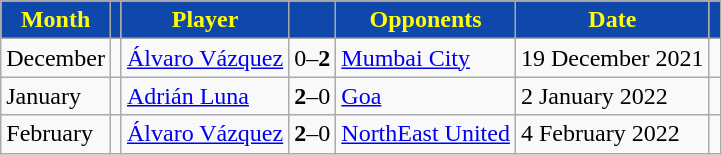<table class="wikitable" style="text-align:left">
<tr>
<th style="background:#1047AB; color:#FFFF00; text-align:center;">Month</th>
<th style="background:#1047AB; color:#FFFF00; text-align:center;"></th>
<th style="background:#1047AB; color:#FFFF00; text-align:center;">Player</th>
<th style="background:#1047AB; color:#FFFF00; text-align:center;"></th>
<th style="background:#1047AB; color:#FFFF00; text-align:center;">Opponents</th>
<th style="background:#1047AB; color:#FFFF00; text-align:center;">Date</th>
<th style="background:#1047AB; color:#FFFF00; text-align:center;"></th>
</tr>
<tr>
<td>December</td>
<td></td>
<td><a href='#'>Álvaro Vázquez</a></td>
<td>0–<strong>2</strong></td>
<td><a href='#'>Mumbai City</a></td>
<td>19 December 2021</td>
<td></td>
</tr>
<tr>
<td>January</td>
<td></td>
<td><a href='#'>Adrián Luna</a></td>
<td><strong>2</strong>–0</td>
<td><a href='#'>Goa</a></td>
<td>2 January 2022</td>
<td></td>
</tr>
<tr>
<td>February</td>
<td></td>
<td><a href='#'>Álvaro Vázquez</a></td>
<td><strong>2</strong>–0</td>
<td><a href='#'>NorthEast United</a></td>
<td>4 February 2022</td>
<td></td>
</tr>
</table>
